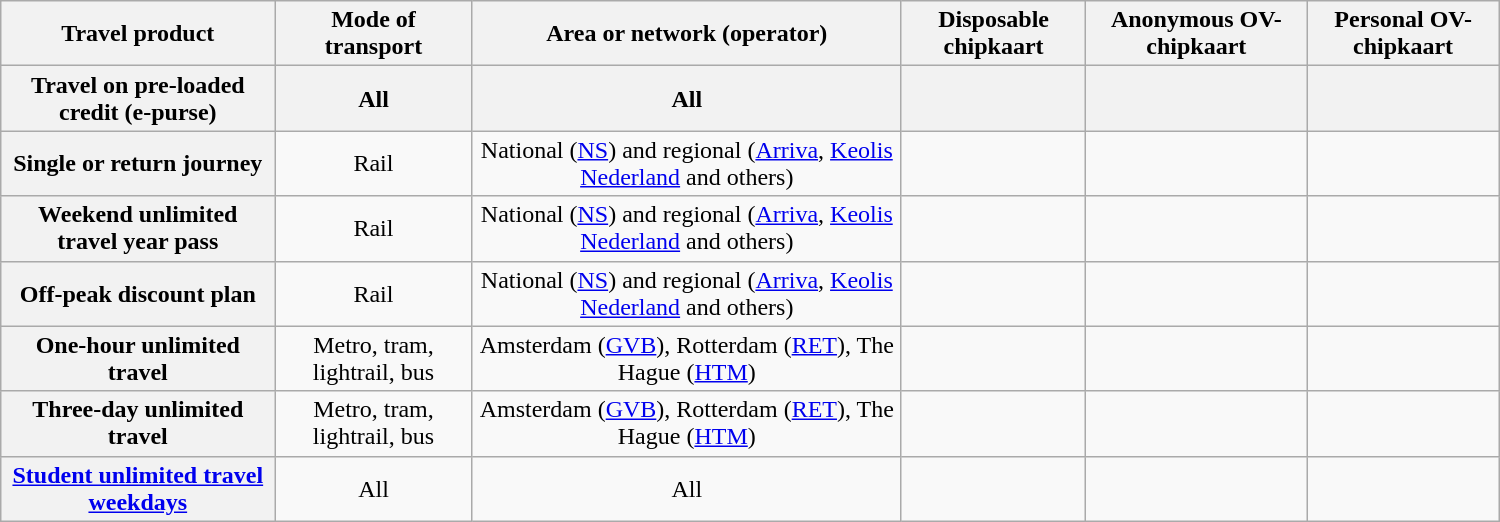<table class="wikitable" style="text-align:center; width:1000px;">
<tr>
<th>Travel product</th>
<th>Mode of transport</th>
<th>Area or network (operator)</th>
<th>Disposable chipkaart</th>
<th>Anonymous OV-chipkaart</th>
<th>Personal OV-chipkaart</th>
</tr>
<tr>
<th>Travel on pre-loaded credit (e-purse)</th>
<th>All</th>
<th>All</th>
<th></th>
<th></th>
<th></th>
</tr>
<tr>
<th>Single or return journey</th>
<td>Rail</td>
<td>National (<a href='#'>NS</a>) and regional (<a href='#'>Arriva</a>, <a href='#'>Keolis Nederland</a> and others)</td>
<td></td>
<td></td>
<td></td>
</tr>
<tr>
<th>Weekend unlimited travel year pass</th>
<td>Rail</td>
<td>National (<a href='#'>NS</a>) and regional (<a href='#'>Arriva</a>, <a href='#'>Keolis Nederland</a> and others)</td>
<td></td>
<td></td>
<td></td>
</tr>
<tr>
<th>Off-peak discount plan</th>
<td>Rail</td>
<td>National (<a href='#'>NS</a>) and regional (<a href='#'>Arriva</a>, <a href='#'>Keolis Nederland</a> and others)</td>
<td></td>
<td></td>
<td></td>
</tr>
<tr>
<th>One-hour unlimited travel</th>
<td>Metro, tram, lightrail, bus</td>
<td>Amsterdam (<a href='#'>GVB</a>), Rotterdam (<a href='#'>RET</a>), The Hague (<a href='#'>HTM</a>)</td>
<td></td>
<td></td>
<td></td>
</tr>
<tr>
<th>Three-day unlimited travel</th>
<td>Metro, tram, lightrail, bus</td>
<td>Amsterdam (<a href='#'>GVB</a>), Rotterdam (<a href='#'>RET</a>), The Hague (<a href='#'>HTM</a>)</td>
<td></td>
<td></td>
<td></td>
</tr>
<tr>
<th><a href='#'>Student unlimited travel weekdays</a></th>
<td>All</td>
<td>All</td>
<td></td>
<td></td>
<td></td>
</tr>
</table>
